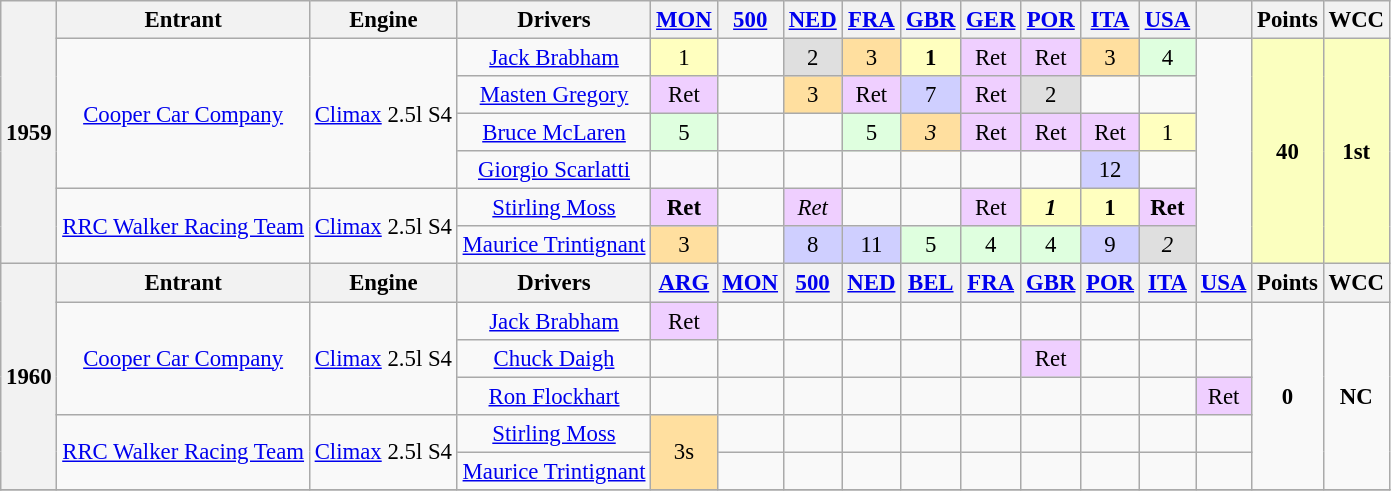<table class="wikitable" style="text-align:center; font-size:95%">
<tr>
<th rowspan="7">1959</th>
<th>Entrant</th>
<th>Engine</th>
<th>Drivers</th>
<th><a href='#'>MON</a></th>
<th><a href='#'>500</a></th>
<th><a href='#'>NED</a></th>
<th><a href='#'>FRA</a></th>
<th><a href='#'>GBR</a></th>
<th><a href='#'>GER</a></th>
<th><a href='#'>POR</a></th>
<th><a href='#'>ITA</a></th>
<th><a href='#'>USA</a></th>
<th></th>
<th>Points</th>
<th>WCC</th>
</tr>
<tr>
<td rowspan="4"><a href='#'>Cooper Car Company</a></td>
<td rowspan="4"><a href='#'>Climax</a> 2.5l S4</td>
<td><a href='#'>Jack Brabham</a></td>
<td style="background:#ffffbf;">1</td>
<td></td>
<td style="background:#dfdfdf;">2</td>
<td style="background:#ffdf9f;">3</td>
<td style="background:#ffffbf;"><strong>1</strong></td>
<td style="background:#efcfff;">Ret</td>
<td style="background:#efcfff;">Ret</td>
<td style="background:#ffdf9f;">3</td>
<td style="background:#dfffdf;">4</td>
<td rowspan="6"></td>
<td rowspan="6" style="background:#FBFFBF;"><strong>40</strong></td>
<td rowspan="6" style="background:#FBFFBF;"><strong>1st</strong></td>
</tr>
<tr>
<td><a href='#'>Masten Gregory</a></td>
<td style="background:#efcfff;">Ret</td>
<td></td>
<td style="background:#ffdf9f;">3</td>
<td style="background:#efcfff;">Ret</td>
<td style="background:#cfcfff;">7</td>
<td style="background:#efcfff;">Ret</td>
<td style="background:#dfdfdf;">2</td>
<td></td>
<td></td>
</tr>
<tr>
<td><a href='#'>Bruce McLaren</a></td>
<td style="background:#dfffdf;">5</td>
<td></td>
<td></td>
<td style="background:#dfffdf;">5</td>
<td style="background:#ffdf9f;"><em>3</em></td>
<td style="background:#efcfff;">Ret</td>
<td style="background:#efcfff;">Ret</td>
<td style="background:#efcfff;">Ret</td>
<td style="background:#ffffbf;">1</td>
</tr>
<tr>
<td><a href='#'>Giorgio Scarlatti</a></td>
<td></td>
<td></td>
<td></td>
<td></td>
<td></td>
<td></td>
<td></td>
<td style="background:#cfcfff;">12</td>
<td></td>
</tr>
<tr>
<td rowspan="2"><a href='#'>RRC Walker Racing Team</a></td>
<td rowspan="2"><a href='#'>Climax</a> 2.5l S4</td>
<td><a href='#'>Stirling Moss</a></td>
<td style="background:#efcfff;"><strong>Ret</strong></td>
<td></td>
<td style="background:#efcfff;"><em>Ret</em></td>
<td></td>
<td></td>
<td style="background:#efcfff;">Ret</td>
<td style="background:#ffffbf;"><strong><em>1</em></strong></td>
<td style="background:#ffffbf;"><strong>1</strong></td>
<td style="background:#efcfff;"><strong>Ret</strong></td>
</tr>
<tr>
<td><a href='#'>Maurice Trintignant</a></td>
<td style="background:#ffdf9f;">3</td>
<td></td>
<td style="background:#cfcfff;">8</td>
<td style="background:#cfcfff;">11</td>
<td style="background:#dfffdf;">5</td>
<td style="background:#dfffdf;">4</td>
<td style="background:#dfffdf;">4</td>
<td style="background:#cfcfff;">9</td>
<td style="background:#dfdfdf;"><em>2</em></td>
</tr>
<tr>
<th rowspan="6">1960</th>
<th>Entrant</th>
<th>Engine</th>
<th>Drivers</th>
<th><a href='#'>ARG</a></th>
<th><a href='#'>MON</a></th>
<th><a href='#'>500</a></th>
<th><a href='#'>NED</a></th>
<th><a href='#'>BEL</a></th>
<th><a href='#'>FRA</a></th>
<th><a href='#'>GBR</a></th>
<th><a href='#'>POR</a></th>
<th><a href='#'>ITA</a></th>
<th><a href='#'>USA</a></th>
<th>Points</th>
<th>WCC</th>
</tr>
<tr>
<td rowspan="3"><a href='#'>Cooper Car Company</a></td>
<td rowspan="3"><a href='#'>Climax</a> 2.5l S4</td>
<td><a href='#'>Jack Brabham</a></td>
<td style="background:#efcfff;">Ret</td>
<td></td>
<td></td>
<td></td>
<td></td>
<td></td>
<td></td>
<td></td>
<td></td>
<td></td>
<td rowspan="5"><strong>0</strong></td>
<td rowspan="5"><strong>NC</strong></td>
</tr>
<tr>
<td><a href='#'>Chuck Daigh</a></td>
<td></td>
<td></td>
<td></td>
<td></td>
<td></td>
<td></td>
<td style="background:#efcfff;">Ret</td>
<td></td>
<td></td>
<td></td>
</tr>
<tr>
<td><a href='#'>Ron Flockhart</a></td>
<td></td>
<td></td>
<td></td>
<td></td>
<td></td>
<td></td>
<td></td>
<td></td>
<td></td>
<td style="background:#efcfff;">Ret</td>
</tr>
<tr>
<td rowspan="2"><a href='#'>RRC Walker Racing Team</a></td>
<td rowspan="2"><a href='#'>Climax</a> 2.5l S4</td>
<td><a href='#'>Stirling Moss</a></td>
<td rowspan="2" style="background:#ffdf9f;">3s</td>
<td></td>
<td></td>
<td></td>
<td></td>
<td></td>
<td></td>
<td></td>
<td></td>
<td></td>
</tr>
<tr>
<td><a href='#'>Maurice Trintignant</a></td>
<td></td>
<td></td>
<td></td>
<td></td>
<td></td>
<td></td>
<td></td>
<td></td>
<td></td>
</tr>
<tr>
</tr>
</table>
